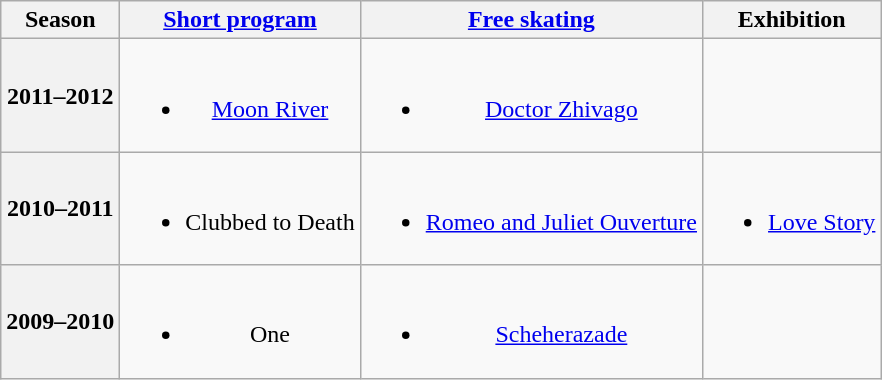<table class="wikitable" style="text-align:center">
<tr>
<th>Season</th>
<th><a href='#'>Short program</a></th>
<th><a href='#'>Free skating</a></th>
<th>Exhibition</th>
</tr>
<tr>
<th>2011–2012 <br> </th>
<td><br><ul><li><a href='#'>Moon River</a> <br></li></ul></td>
<td><br><ul><li><a href='#'>Doctor Zhivago</a> <br></li></ul></td>
<td></td>
</tr>
<tr>
<th>2010–2011 <br> </th>
<td><br><ul><li>Clubbed to Death <br></li></ul></td>
<td><br><ul><li><a href='#'>Romeo and Juliet Ouverture</a> <br></li></ul></td>
<td><br><ul><li><a href='#'>Love Story</a> <br></li></ul></td>
</tr>
<tr>
<th>2009–2010 <br> </th>
<td><br><ul><li>One <br></li></ul></td>
<td><br><ul><li><a href='#'>Scheherazade</a> <br></li></ul></td>
<td></td>
</tr>
</table>
